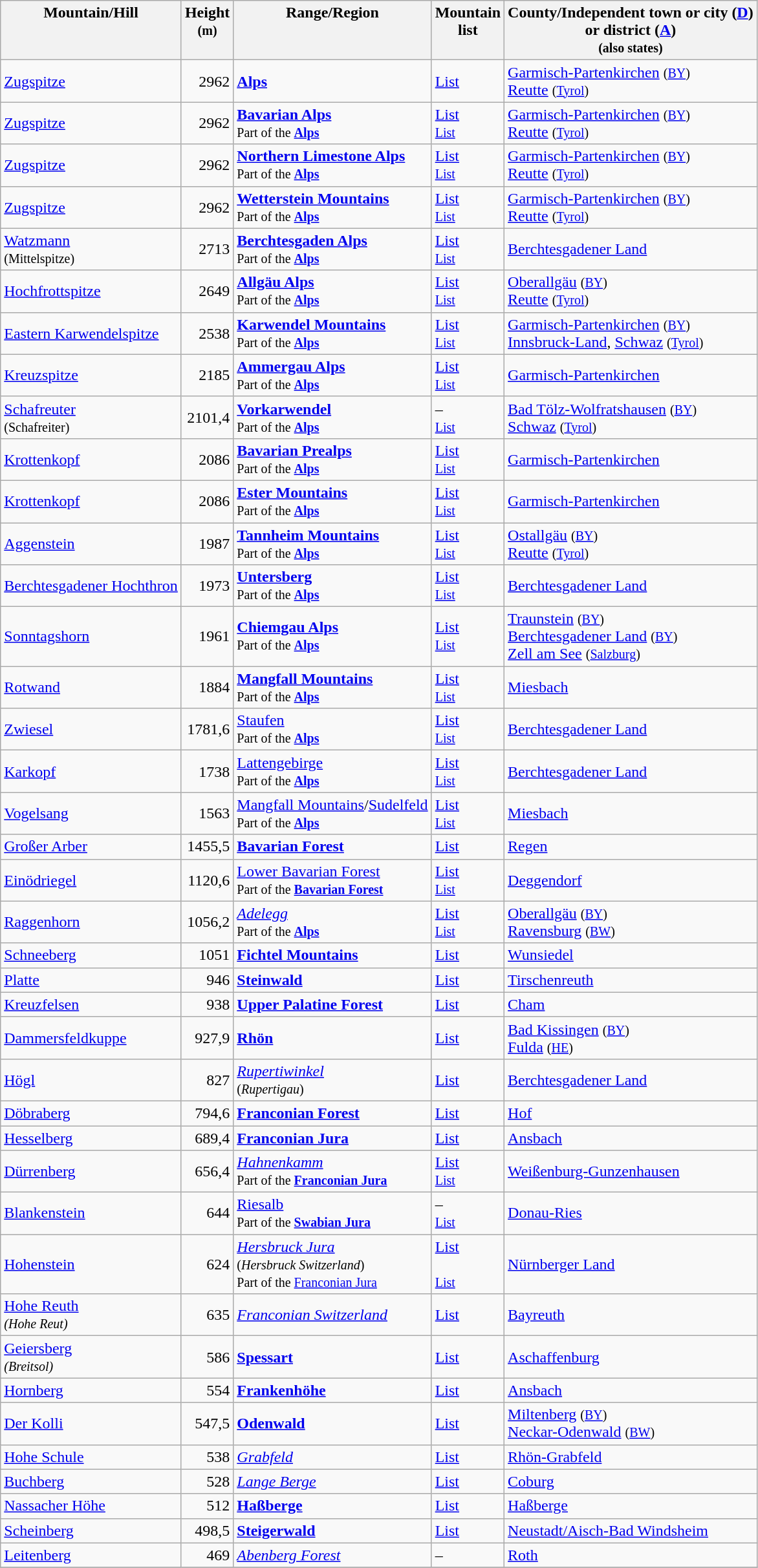<table class="wikitable toptextcells sortable">
<tr style="vertical-align:top">
<th>Mountain/Hill</th>
<th>Height<br><small>(m)</small></th>
<th>Range/Region</th>
<th class="unsortable">Mountain<br>list<br></th>
<th>County/Independent town or city (<a href='#'>D</a>)<br>or district (<a href='#'>A</a>)<br><small>(also states)</small></th>
</tr>
<tr>
<td><a href='#'>Zugspitze</a></td>
<td style="text-align:right;">2962</td>
<td><strong><a href='#'>Alps</a></strong></td>
<td><a href='#'>List</a> </td>
<td><a href='#'>Garmisch-Partenkirchen</a> <small>(<a href='#'>BY</a>)<br></small> <a href='#'>Reutte</a> <small>(<a href='#'>Tyrol</a>)</small></td>
</tr>
<tr>
<td><a href='#'>Zugspitze</a></td>
<td style="text-align:right;">2962</td>
<td><strong><a href='#'>Bavarian Alps</a></strong><br><small>Part of the <strong><a href='#'>Alps</a></strong></small></td>
<td><a href='#'>List</a><br><small><a href='#'>List</a></small> </td>
<td><a href='#'>Garmisch-Partenkirchen</a> <small>(<a href='#'>BY</a>)<br></small> <a href='#'>Reutte</a> <small>(<a href='#'>Tyrol</a>)</small></td>
</tr>
<tr>
<td><a href='#'>Zugspitze</a></td>
<td style="text-align:right;">2962</td>
<td><strong><a href='#'>Northern Limestone Alps</a></strong><br><small>Part of the <strong><a href='#'>Alps</a></strong></small></td>
<td><a href='#'>List</a><br><small><a href='#'>List</a></small> </td>
<td><a href='#'>Garmisch-Partenkirchen</a> <small>(<a href='#'>BY</a>)<br></small> <a href='#'>Reutte</a> <small>(<a href='#'>Tyrol</a>)</small></td>
</tr>
<tr>
<td><a href='#'>Zugspitze</a></td>
<td style="text-align:right;">2962</td>
<td><strong><a href='#'>Wetterstein Mountains</a></strong><br><small>Part of the <strong><a href='#'>Alps</a></strong></small></td>
<td><a href='#'>List</a><br><small><a href='#'>List</a></small> </td>
<td><a href='#'>Garmisch-Partenkirchen</a> <small>(<a href='#'>BY</a>)<br></small> <a href='#'>Reutte</a> <small>(<a href='#'>Tyrol</a>)</small></td>
</tr>
<tr>
<td><a href='#'>Watzmann</a><br><small>(Mittelspitze)</small></td>
<td style="text-align:right;">2713</td>
<td><strong><a href='#'>Berchtesgaden Alps</a></strong><br><small>Part of the <strong><a href='#'>Alps</a></strong></small></td>
<td><a href='#'>List</a><br><small><a href='#'>List</a> </small></td>
<td><a href='#'>Berchtesgadener Land</a></td>
</tr>
<tr>
<td><a href='#'>Hochfrottspitze</a></td>
<td style="text-align:right;">2649</td>
<td><strong><a href='#'>Allgäu Alps</a></strong><br><small>Part of the <strong><a href='#'>Alps</a></strong></small></td>
<td><a href='#'>List</a><br><small><a href='#'>List</a></small> </td>
<td><a href='#'>Oberallgäu</a> <small>(<a href='#'>BY</a>)</small><br><a href='#'>Reutte</a> <small>(<a href='#'>Tyrol</a>)</small></td>
</tr>
<tr>
<td><a href='#'>Eastern Karwendelspitze</a></td>
<td style="text-align:right;">2538</td>
<td><strong><a href='#'>Karwendel Mountains</a></strong><br><small>Part of the <strong><a href='#'>Alps</a></strong></small></td>
<td><a href='#'>List</a><br><small><a href='#'>List</a></small> </td>
<td><a href='#'>Garmisch-Partenkirchen</a> <small>(<a href='#'>BY</a>)</small><br><a href='#'>Innsbruck-Land</a>, <a href='#'>Schwaz</a> <small>(<a href='#'>Tyrol</a>)</small></td>
</tr>
<tr>
<td><a href='#'>Kreuzspitze</a></td>
<td style="text-align:right;">2185</td>
<td><strong><a href='#'>Ammergau Alps</a></strong><br><small>Part of the <strong><a href='#'>Alps</a></strong></small></td>
<td><a href='#'>List</a><br><small><a href='#'>List</a></small> </td>
<td><a href='#'>Garmisch-Partenkirchen</a></td>
</tr>
<tr>
<td><a href='#'>Schafreuter</a><br><small>(Schafreiter)</small></td>
<td style="text-align:right;">2101,4</td>
<td><strong><a href='#'>Vorkarwendel</a></strong><br><small>Part of the <strong><a href='#'>Alps</a></strong></small></td>
<td>–<br><small><a href='#'>List</a></small> </td>
<td><a href='#'>Bad Tölz-Wolfratshausen</a> <small>(<a href='#'>BY</a>)</small><br><a href='#'>Schwaz</a> <small>(<a href='#'>Tyrol</a>)</small></td>
</tr>
<tr>
<td><a href='#'>Krottenkopf</a></td>
<td style="text-align:right;">2086</td>
<td><strong><a href='#'>Bavarian Prealps</a></strong><br><small>Part of the <strong><a href='#'>Alps</a></strong></small></td>
<td><a href='#'>List</a><br><small><a href='#'>List</a></small> </td>
<td><a href='#'>Garmisch-Partenkirchen</a></td>
</tr>
<tr>
<td><a href='#'>Krottenkopf</a></td>
<td style="text-align:right;">2086</td>
<td><strong><a href='#'>Ester Mountains</a></strong><br><small>Part of the <strong><a href='#'>Alps</a></strong></small></td>
<td><a href='#'>List</a><br><small><a href='#'>List</a></small> </td>
<td><a href='#'>Garmisch-Partenkirchen</a></td>
</tr>
<tr>
<td><a href='#'>Aggenstein</a></td>
<td style="text-align:right;">1987</td>
<td><strong><a href='#'>Tannheim Mountains</a></strong><br><small>Part of the <strong><a href='#'>Alps</a></strong></small></td>
<td><a href='#'>List</a><br><small><a href='#'>List</a></small> </td>
<td><a href='#'>Ostallgäu</a> <small>(<a href='#'>BY</a>)<br></small> <a href='#'>Reutte</a> <small>(<a href='#'>Tyrol</a>)</small></td>
</tr>
<tr>
<td><a href='#'>Berchtesgadener Hochthron</a></td>
<td style="text-align:right;">1973</td>
<td><strong><a href='#'>Untersberg</a></strong><br><small>Part of the <strong><a href='#'>Alps</a></strong></small></td>
<td><a href='#'>List</a><br><small><a href='#'>List</a></small> </td>
<td><a href='#'>Berchtesgadener Land</a></td>
</tr>
<tr>
<td><a href='#'>Sonntagshorn</a></td>
<td style="text-align:right;">1961</td>
<td><strong><a href='#'>Chiemgau Alps</a></strong><br><small>Part of the <strong><a href='#'>Alps</a></strong></small></td>
<td><a href='#'>List</a><br><small><a href='#'>List</a></small> </td>
<td><a href='#'>Traunstein</a> <small>(<a href='#'>BY</a>)</small><br><a href='#'>Berchtesgadener Land</a> <small>(<a href='#'>BY</a>)</small><br><a href='#'>Zell am See</a> <small>(<a href='#'>Salzburg</a>)</small></td>
</tr>
<tr>
<td><a href='#'>Rotwand</a></td>
<td style="text-align:right;">1884</td>
<td><strong><a href='#'>Mangfall Mountains</a></strong><br><small>Part of the <strong><a href='#'>Alps</a></strong></small></td>
<td><a href='#'>List</a><br><small><a href='#'>List</a></small> </td>
<td><a href='#'>Miesbach</a></td>
</tr>
<tr>
<td><a href='#'>Zwiesel</a></td>
<td style="text-align:right;">1781,6</td>
<td><a href='#'>Staufen</a><br><small>Part of the <strong><a href='#'>Alps</a></strong></small></td>
<td><a href='#'>List</a><br><small><a href='#'>List</a></small> </td>
<td><a href='#'>Berchtesgadener Land</a></td>
</tr>
<tr>
<td><a href='#'>Karkopf</a></td>
<td style="text-align:right;">1738</td>
<td><a href='#'>Lattengebirge</a><br><small>Part of the <strong><a href='#'>Alps</a></strong></small></td>
<td><a href='#'>List</a><br><small><a href='#'>List</a></small> </td>
<td><a href='#'>Berchtesgadener Land</a></td>
</tr>
<tr>
<td><a href='#'>Vogelsang</a></td>
<td style="text-align:right;">1563</td>
<td><a href='#'>Mangfall Mountains</a>/<a href='#'>Sudelfeld</a><br><small>Part of the <strong><a href='#'>Alps</a></strong></small></td>
<td><a href='#'>List</a><br><small><a href='#'>List</a></small> </td>
<td><a href='#'>Miesbach</a></td>
</tr>
<tr>
<td><a href='#'>Großer Arber</a></td>
<td style="text-align:right;">1455,5</td>
<td><strong><a href='#'>Bavarian Forest</a></strong></td>
<td><a href='#'>List</a> </td>
<td><a href='#'>Regen</a></td>
</tr>
<tr>
<td><a href='#'>Einödriegel</a></td>
<td style="text-align:right;">1120,6</td>
<td><a href='#'>Lower Bavarian Forest</a><br><small>Part of the <strong><a href='#'>Bavarian Forest</a></strong></small></td>
<td><a href='#'>List</a><br><small><a href='#'>List</a></small> </td>
<td><a href='#'>Deggendorf</a></td>
</tr>
<tr>
<td><a href='#'>Raggenhorn</a></td>
<td style="text-align:right;">1056,2</td>
<td><em><a href='#'>Adelegg</a></em><br><small>Part of the <strong><a href='#'>Alps</a></strong></small></td>
<td><a href='#'>List</a><br><small><a href='#'>List</a></small> </td>
<td><a href='#'>Oberallgäu</a> <small>(<a href='#'>BY</a>)</small><br><a href='#'>Ravensburg</a> <small>(<a href='#'>BW</a>)</small></td>
</tr>
<tr>
<td><a href='#'>Schneeberg</a></td>
<td style="text-align:right;">1051</td>
<td><strong><a href='#'>Fichtel Mountains</a></strong></td>
<td><a href='#'>List</a> </td>
<td><a href='#'>Wunsiedel</a></td>
</tr>
<tr>
<td><a href='#'>Platte</a></td>
<td style="text-align:right;">946</td>
<td><strong><a href='#'>Steinwald</a></strong></td>
<td><a href='#'>List</a> </td>
<td><a href='#'>Tirschenreuth</a></td>
</tr>
<tr>
<td><a href='#'>Kreuzfelsen</a></td>
<td style="text-align:right;">938</td>
<td><strong><a href='#'>Upper Palatine Forest</a></strong></td>
<td><a href='#'>List</a> </td>
<td><a href='#'>Cham</a></td>
</tr>
<tr>
<td><a href='#'>Dammersfeldkuppe</a></td>
<td style="text-align:right;">927,9</td>
<td><strong><a href='#'>Rhön</a></strong></td>
<td><a href='#'>List</a> </td>
<td><a href='#'>Bad Kissingen</a> <small>(<a href='#'>BY</a>)</small><br><a href='#'>Fulda</a> <small>(<a href='#'>HE</a>)</small></td>
</tr>
<tr>
<td><a href='#'>Högl</a></td>
<td style="text-align:right;">827</td>
<td><em><a href='#'>Rupertiwinkel</a></em> <small><br>(<em>Rupertigau</em>)</small></td>
<td><a href='#'>List</a> </td>
<td><a href='#'>Berchtesgadener Land</a></td>
</tr>
<tr>
<td><a href='#'>Döbraberg</a></td>
<td style="text-align:right;">794,6</td>
<td><strong><a href='#'>Franconian Forest</a></strong></td>
<td><a href='#'>List</a> </td>
<td><a href='#'>Hof</a></td>
</tr>
<tr>
<td><a href='#'>Hesselberg</a></td>
<td style="text-align:right;">689,4</td>
<td><strong><a href='#'>Franconian Jura</a></strong></td>
<td><a href='#'>List</a> </td>
<td><a href='#'>Ansbach</a></td>
</tr>
<tr>
<td><a href='#'>Dürrenberg</a></td>
<td style="text-align:right;">656,4</td>
<td><em><a href='#'>Hahnenkamm</a></em><br><small>Part of the <strong><a href='#'>Franconian Jura</a></strong></small></td>
<td><a href='#'>List</a><br><small><a href='#'>List</a></small> </td>
<td><a href='#'>Weißenburg-Gunzenhausen</a></td>
</tr>
<tr>
<td><a href='#'>Blankenstein</a></td>
<td style="text-align:right;">644</td>
<td><a href='#'>Riesalb</a><br><small>Part of the <strong><a href='#'>Swabian Jura</a></strong></small></td>
<td>–<br><small><a href='#'>List</a></small> </td>
<td><a href='#'>Donau-Ries</a></td>
</tr>
<tr>
<td><a href='#'>Hohenstein</a></td>
<td style="text-align:right;">624</td>
<td><em><a href='#'>Hersbruck Jura</a></em> <small><br>(<em>Hersbruck Switzerland</em>)</small><br><small>Part of the <a href='#'>Franconian Jura</a></small></td>
<td><a href='#'>List</a><br><br><small><a href='#'>List</a></small> </td>
<td><a href='#'>Nürnberger Land</a></td>
</tr>
<tr>
<td><a href='#'>Hohe Reuth</a><br><small><em>(Hohe Reut)</em></small></td>
<td style="text-align:right;">635</td>
<td><em><a href='#'>Franconian Switzerland</a></em></td>
<td><a href='#'>List</a> </td>
<td><a href='#'>Bayreuth</a></td>
</tr>
<tr>
<td><a href='#'>Geiersberg</a><br><small><em>(Breitsol)</em></small></td>
<td style="text-align:right;">586</td>
<td><strong><a href='#'>Spessart</a></strong></td>
<td><a href='#'>List</a> </td>
<td><a href='#'>Aschaffenburg</a></td>
</tr>
<tr>
<td><a href='#'>Hornberg</a></td>
<td style="text-align:right;">554</td>
<td><strong><a href='#'>Frankenhöhe</a></strong></td>
<td><a href='#'>List</a> </td>
<td><a href='#'>Ansbach</a></td>
</tr>
<tr>
<td><a href='#'>Der Kolli</a></td>
<td style="text-align:right;">547,5</td>
<td><strong><a href='#'>Odenwald</a></strong></td>
<td><a href='#'>List</a> </td>
<td><a href='#'>Miltenberg</a> <small>(<a href='#'>BY</a>)<br></small><a href='#'>Neckar-Odenwald</a> <small>(<a href='#'>BW</a>)</small><br></td>
</tr>
<tr>
<td><a href='#'>Hohe Schule</a></td>
<td style="text-align:right;">538</td>
<td><em><a href='#'>Grabfeld</a></em></td>
<td><a href='#'>List</a> </td>
<td><a href='#'>Rhön-Grabfeld</a></td>
</tr>
<tr>
<td><a href='#'>Buchberg</a></td>
<td style="text-align:right;">528</td>
<td><em><a href='#'>Lange Berge</a></em></td>
<td><a href='#'>List</a> </td>
<td><a href='#'>Coburg</a></td>
</tr>
<tr>
<td><a href='#'>Nassacher Höhe</a></td>
<td style="text-align:right;">512</td>
<td><strong><a href='#'>Haßberge</a></strong></td>
<td><a href='#'>List</a> </td>
<td><a href='#'>Haßberge</a></td>
</tr>
<tr>
<td><a href='#'>Scheinberg</a></td>
<td style="text-align:right;">498,5</td>
<td><strong><a href='#'>Steigerwald</a></strong></td>
<td><a href='#'>List</a> </td>
<td><a href='#'>Neustadt/Aisch-Bad Windsheim</a></td>
</tr>
<tr>
<td><a href='#'>Leitenberg</a></td>
<td style="text-align:right;">469</td>
<td><em><a href='#'>Abenberg Forest</a></em></td>
<td>– </td>
<td><a href='#'>Roth</a></td>
</tr>
<tr>
</tr>
</table>
